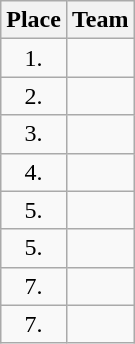<table class="wikitable">
<tr>
<th>Place</th>
<th>Team</th>
</tr>
<tr>
<td align="center">1.</td>
<td></td>
</tr>
<tr>
<td align="center">2.</td>
<td></td>
</tr>
<tr>
<td align="center">3.</td>
<td></td>
</tr>
<tr>
<td align="center">4.</td>
<td></td>
</tr>
<tr>
<td align="center">5.</td>
<td></td>
</tr>
<tr>
<td align="center">5.</td>
<td></td>
</tr>
<tr>
<td align="center">7.</td>
<td></td>
</tr>
<tr>
<td align="center">7.</td>
<td></td>
</tr>
</table>
